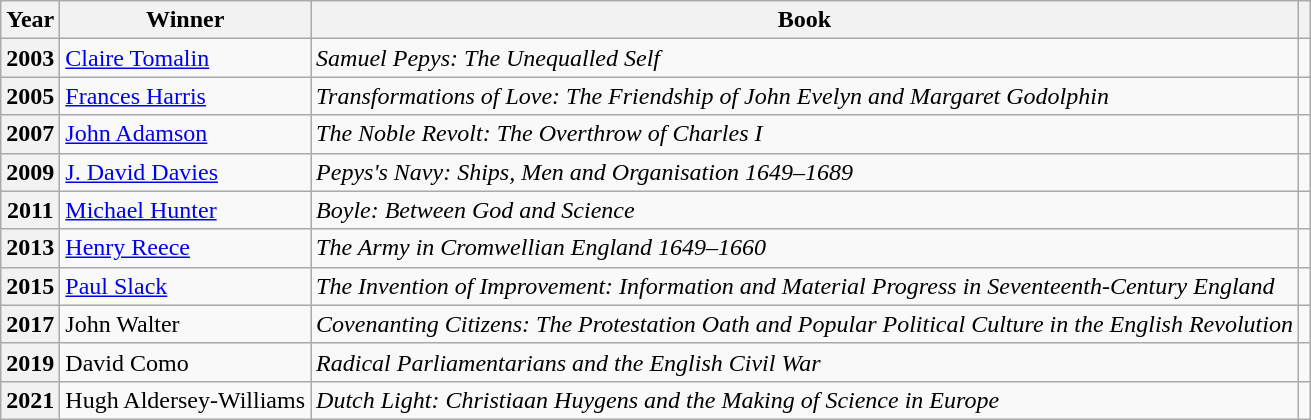<table class="wikitable">
<tr>
<th>Year</th>
<th>Winner</th>
<th>Book</th>
<th></th>
</tr>
<tr>
<th>2003</th>
<td><a href='#'>Claire Tomalin</a></td>
<td><em>Samuel Pepys: The Unequalled Self</em></td>
<td></td>
</tr>
<tr>
<th>2005</th>
<td><a href='#'>Frances Harris</a></td>
<td><em>Transformations of Love: The Friendship of John Evelyn and Margaret Godolphin</em></td>
<td></td>
</tr>
<tr>
<th>2007</th>
<td><a href='#'>John Adamson</a></td>
<td><em>The Noble Revolt: The Overthrow of Charles I</em></td>
<td></td>
</tr>
<tr>
<th>2009</th>
<td><a href='#'>J. David Davies</a></td>
<td><em>Pepys's Navy: Ships, Men and Organisation 1649–1689</em></td>
<td></td>
</tr>
<tr>
<th>2011</th>
<td><a href='#'>Michael Hunter</a></td>
<td><em>Boyle: Between God and Science</em></td>
<td></td>
</tr>
<tr>
<th>2013</th>
<td><a href='#'>Henry Reece</a></td>
<td><em>The Army in Cromwellian England 1649–1660</em></td>
<td></td>
</tr>
<tr>
<th>2015</th>
<td><a href='#'>Paul Slack</a></td>
<td><em>The Invention of Improvement: Information and Material Progress in Seventeenth-Century England</em></td>
<td></td>
</tr>
<tr>
<th>2017</th>
<td>John Walter</td>
<td><em>Covenanting Citizens: The Protestation Oath and Popular Political Culture in the English Revolution</em></td>
<td></td>
</tr>
<tr>
<th>2019</th>
<td>David Como</td>
<td><em>Radical Parliamentarians and the English Civil War</em></td>
<td></td>
</tr>
<tr>
<th>2021</th>
<td>Hugh Aldersey-Williams</td>
<td><em>Dutch Light: Christiaan Huygens and the Making of Science in Europe</em></td>
<td></td>
</tr>
</table>
